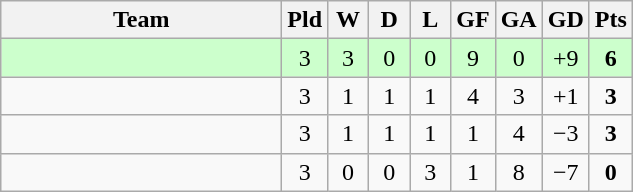<table class="wikitable" style="text-align:center;">
<tr>
<th width=180>Team</th>
<th width=20>Pld</th>
<th width=20>W</th>
<th width=20>D</th>
<th width=20>L</th>
<th width=20>GF</th>
<th width=20>GA</th>
<th width=20>GD</th>
<th width=20>Pts</th>
</tr>
<tr bgcolor="ccffcc">
<td align="left"></td>
<td>3</td>
<td>3</td>
<td>0</td>
<td>0</td>
<td>9</td>
<td>0</td>
<td>+9</td>
<td><strong>6</strong></td>
</tr>
<tr>
<td align="left"></td>
<td>3</td>
<td>1</td>
<td>1</td>
<td>1</td>
<td>4</td>
<td>3</td>
<td>+1</td>
<td><strong>3</strong></td>
</tr>
<tr>
<td align="left"></td>
<td>3</td>
<td>1</td>
<td>1</td>
<td>1</td>
<td>1</td>
<td>4</td>
<td>−3</td>
<td><strong>3</strong></td>
</tr>
<tr>
<td align="left"></td>
<td>3</td>
<td>0</td>
<td>0</td>
<td>3</td>
<td>1</td>
<td>8</td>
<td>−7</td>
<td><strong>0</strong></td>
</tr>
</table>
